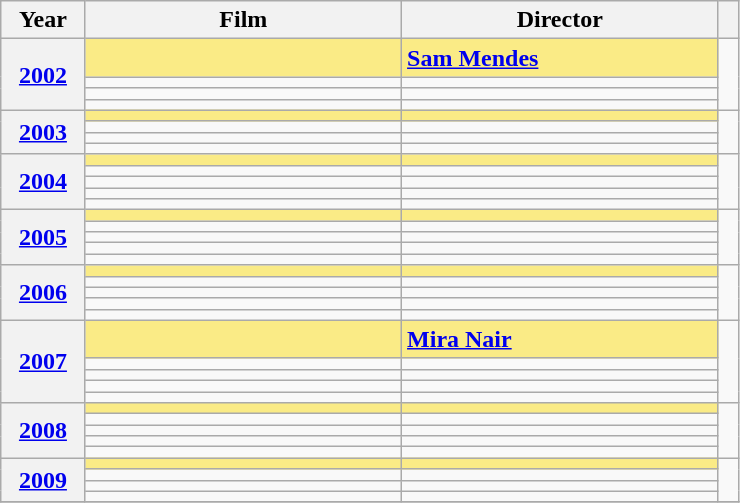<table class="wikitable">
<tr>
<th scope="col" style="width:8%;">Year</th>
<th scope="col" style="width:30%;">Film</th>
<th scope="col" style="width:30%;">Director</th>
<th scope="col" style="width:2%;"></th>
</tr>
<tr>
<th scope="row" rowspan=4 style="text-align:center;"><a href='#'>2002</a><br></th>
<td style="background:#FAEB86;"><strong></strong></td>
<td style="background:#FAEB86;"><strong><a href='#'>Sam Mendes</a> </strong></td>
<td rowspan="4"></td>
</tr>
<tr>
<td></td>
<td></td>
</tr>
<tr>
<td></td>
<td></td>
</tr>
<tr>
<td></td>
<td></td>
</tr>
<tr>
<th scope="row" rowspan=4 style="text-align:center;"><a href='#'>2003</a><br></th>
<td style="background:#FAEB86;"><strong></strong></td>
<td style="background:#FAEB86;"><strong> </strong></td>
<td rowspan="4"></td>
</tr>
<tr>
<td></td>
<td></td>
</tr>
<tr>
<td></td>
<td></td>
</tr>
<tr>
<td></td>
<td></td>
</tr>
<tr>
<th scope="row" rowspan=5 style="text-align:center;"><a href='#'>2004</a><br></th>
<td style="background:#FAEB86;"><strong></strong></td>
<td style="background:#FAEB86;"><strong> </strong></td>
<td rowspan="5"></td>
</tr>
<tr>
<td></td>
<td></td>
</tr>
<tr>
<td></td>
<td></td>
</tr>
<tr>
<td></td>
<td></td>
</tr>
<tr>
<td></td>
<td></td>
</tr>
<tr>
<th scope="row" rowspan=5 style="text-align:center;"><a href='#'>2005</a><br></th>
<td style="background:#FAEB86;"><strong></strong></td>
<td style="background:#FAEB86;"><strong> </strong></td>
<td rowspan="5"></td>
</tr>
<tr>
<td></td>
<td></td>
</tr>
<tr>
<td></td>
<td></td>
</tr>
<tr>
<td></td>
<td></td>
</tr>
<tr>
<td></td>
<td></td>
</tr>
<tr>
<th scope="row" rowspan=5 style="text-align:center;"><a href='#'>2006</a><br></th>
<td style="background:#FAEB86;"><strong></strong></td>
<td style="background:#FAEB86;"><strong> </strong></td>
<td rowspan="5"></td>
</tr>
<tr>
<td></td>
<td></td>
</tr>
<tr>
<td></td>
<td></td>
</tr>
<tr>
<td></td>
<td></td>
</tr>
<tr>
<td></td>
<td></td>
</tr>
<tr>
<th scope="row" rowspan=5 style="text-align:center;"><a href='#'>2007</a><br></th>
<td style="background:#FAEB86;"><strong></strong></td>
<td style="background:#FAEB86;"><strong><a href='#'>Mira Nair</a> </strong></td>
<td rowspan="5"></td>
</tr>
<tr>
<td></td>
<td></td>
</tr>
<tr>
<td></td>
<td></td>
</tr>
<tr>
<td></td>
<td></td>
</tr>
<tr>
<td></td>
<td></td>
</tr>
<tr>
<th scope="row" rowspan=5 style="text-align:center;"><a href='#'>2008</a><br></th>
<td style="background:#FAEB86;"><strong></strong></td>
<td style="background:#FAEB86;"><strong></strong></td>
<td rowspan="5"></td>
</tr>
<tr>
<td></td>
<td></td>
</tr>
<tr>
<td></td>
<td></td>
</tr>
<tr>
<td></td>
<td></td>
</tr>
<tr>
<td></td>
<td></td>
</tr>
<tr>
<th scope="row" rowspan=4 style="text-align:center;"><a href='#'>2009</a><br></th>
<td style="background:#FAEB86;"><strong></strong></td>
<td style="background:#FAEB86;"><strong> </strong></td>
<td rowspan="4"></td>
</tr>
<tr>
<td></td>
<td></td>
</tr>
<tr>
<td></td>
<td></td>
</tr>
<tr>
<td></td>
<td></td>
</tr>
<tr>
</tr>
</table>
